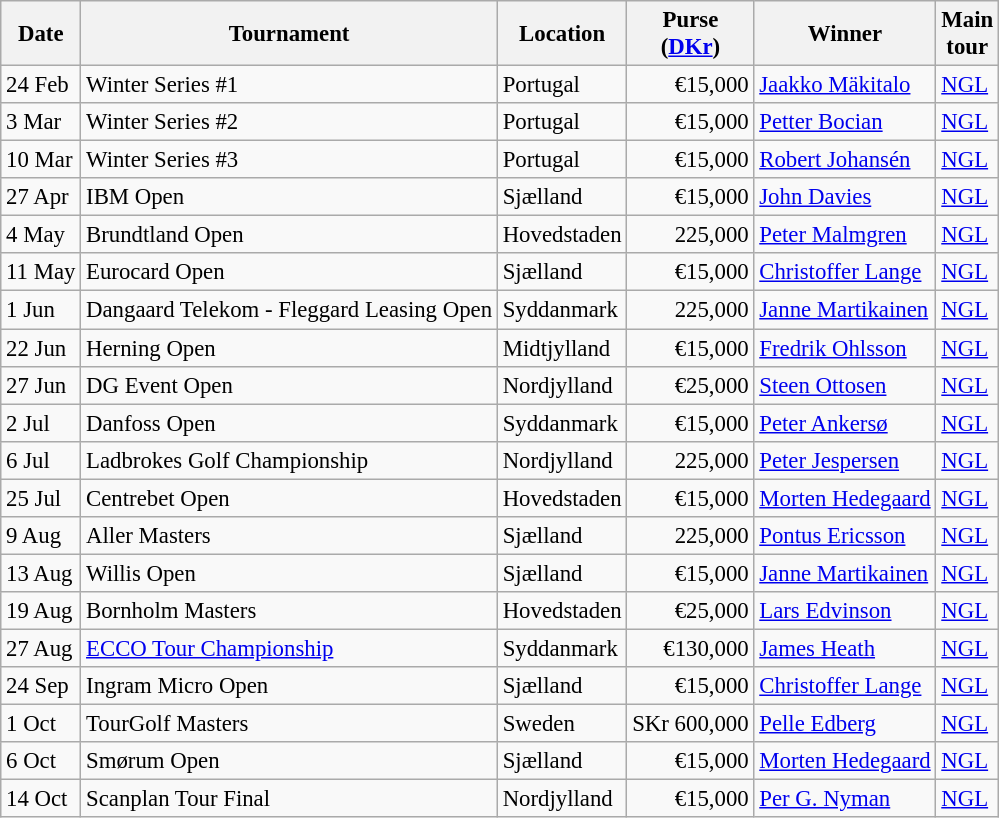<table class="wikitable" style="font-size:95%;">
<tr>
<th>Date</th>
<th>Tournament</th>
<th>Location</th>
<th>Purse<br>(<a href='#'>DKr</a>)</th>
<th>Winner</th>
<th>Main<br>tour</th>
</tr>
<tr>
<td>24 Feb</td>
<td>Winter Series #1</td>
<td>Portugal</td>
<td align=right>€15,000</td>
<td> <a href='#'>Jaakko Mäkitalo</a></td>
<td><a href='#'>NGL</a></td>
</tr>
<tr>
<td>3 Mar</td>
<td>Winter Series #2</td>
<td>Portugal</td>
<td align=right>€15,000</td>
<td> <a href='#'>Petter Bocian</a></td>
<td><a href='#'>NGL</a></td>
</tr>
<tr>
<td>10 Mar</td>
<td>Winter Series #3</td>
<td>Portugal</td>
<td align=right>€15,000</td>
<td> <a href='#'>Robert Johansén</a></td>
<td><a href='#'>NGL</a></td>
</tr>
<tr>
<td>27 Apr</td>
<td>IBM Open</td>
<td>Sjælland</td>
<td align=right>€15,000</td>
<td> <a href='#'>John Davies</a></td>
<td><a href='#'>NGL</a></td>
</tr>
<tr>
<td>4 May</td>
<td>Brundtland Open</td>
<td>Hovedstaden</td>
<td align=right>225,000</td>
<td> <a href='#'>Peter Malmgren</a></td>
<td><a href='#'>NGL</a></td>
</tr>
<tr>
<td>11 May</td>
<td>Eurocard Open</td>
<td>Sjælland</td>
<td align=right>€15,000</td>
<td> <a href='#'>Christoffer Lange</a></td>
<td><a href='#'>NGL</a></td>
</tr>
<tr>
<td>1 Jun</td>
<td>Dangaard Telekom - Fleggard Leasing Open</td>
<td>Syddanmark</td>
<td align=right>225,000</td>
<td> <a href='#'>Janne Martikainen</a></td>
<td><a href='#'>NGL</a></td>
</tr>
<tr>
<td>22 Jun</td>
<td>Herning Open</td>
<td>Midtjylland</td>
<td align=right>€15,000</td>
<td> <a href='#'>Fredrik Ohlsson</a></td>
<td><a href='#'>NGL</a></td>
</tr>
<tr>
<td>27 Jun</td>
<td>DG Event Open</td>
<td>Nordjylland</td>
<td align=right>€25,000</td>
<td> <a href='#'>Steen Ottosen</a></td>
<td><a href='#'>NGL</a></td>
</tr>
<tr>
<td>2 Jul</td>
<td>Danfoss Open</td>
<td>Syddanmark</td>
<td align=right>€15,000</td>
<td> <a href='#'>Peter Ankersø</a></td>
<td><a href='#'>NGL</a></td>
</tr>
<tr>
<td>6 Jul</td>
<td>Ladbrokes Golf Championship</td>
<td>Nordjylland</td>
<td align=right>225,000</td>
<td> <a href='#'>Peter Jespersen</a></td>
<td><a href='#'>NGL</a></td>
</tr>
<tr>
<td>25 Jul</td>
<td>Centrebet Open</td>
<td>Hovedstaden</td>
<td align=right>€15,000</td>
<td> <a href='#'>Morten Hedegaard</a></td>
<td><a href='#'>NGL</a></td>
</tr>
<tr>
<td>9 Aug</td>
<td>Aller Masters</td>
<td>Sjælland</td>
<td align=right>225,000</td>
<td> <a href='#'>Pontus Ericsson</a></td>
<td><a href='#'>NGL</a></td>
</tr>
<tr>
<td>13 Aug</td>
<td>Willis Open</td>
<td>Sjælland</td>
<td align=right>€15,000</td>
<td> <a href='#'>Janne Martikainen</a></td>
<td><a href='#'>NGL</a></td>
</tr>
<tr>
<td>19 Aug</td>
<td>Bornholm Masters</td>
<td>Hovedstaden</td>
<td align=right>€25,000</td>
<td> <a href='#'>Lars Edvinson</a></td>
<td><a href='#'>NGL</a></td>
</tr>
<tr>
<td>27 Aug</td>
<td><a href='#'>ECCO Tour Championship</a></td>
<td>Syddanmark</td>
<td align=right>€130,000</td>
<td> <a href='#'>James Heath</a></td>
<td><a href='#'>NGL</a></td>
</tr>
<tr>
<td>24 Sep</td>
<td>Ingram Micro Open</td>
<td>Sjælland</td>
<td align=right>€15,000</td>
<td> <a href='#'>Christoffer Lange</a></td>
<td><a href='#'>NGL</a></td>
</tr>
<tr>
<td>1 Oct</td>
<td>TourGolf Masters</td>
<td>Sweden</td>
<td align=right>SKr 600,000</td>
<td> <a href='#'>Pelle Edberg</a></td>
<td><a href='#'>NGL</a></td>
</tr>
<tr>
<td>6 Oct</td>
<td>Smørum Open</td>
<td>Sjælland</td>
<td align=right>€15,000</td>
<td> <a href='#'>Morten Hedegaard</a></td>
<td><a href='#'>NGL</a></td>
</tr>
<tr>
<td>14 Oct</td>
<td>Scanplan Tour Final</td>
<td>Nordjylland</td>
<td align=right>€15,000</td>
<td> <a href='#'>Per G. Nyman</a></td>
<td><a href='#'>NGL</a></td>
</tr>
</table>
